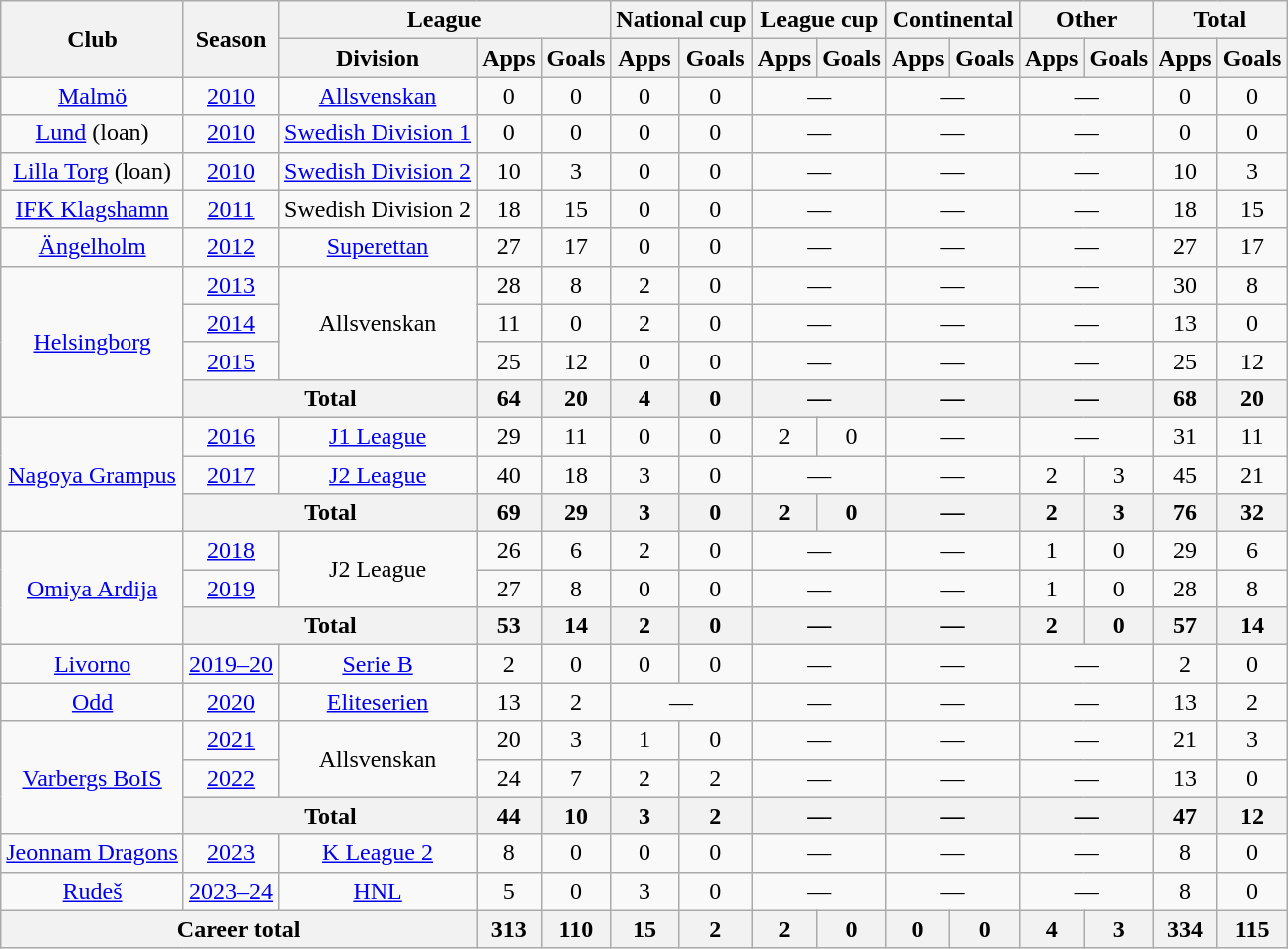<table class="wikitable" style="text-align: center;">
<tr>
<th rowspan="2">Club</th>
<th rowspan="2">Season</th>
<th colspan="3">League</th>
<th colspan="2">National cup</th>
<th colspan="2">League cup</th>
<th colspan="2">Continental</th>
<th colspan="2">Other</th>
<th colspan="2">Total</th>
</tr>
<tr>
<th>Division</th>
<th>Apps</th>
<th>Goals</th>
<th>Apps</th>
<th>Goals</th>
<th>Apps</th>
<th>Goals</th>
<th>Apps</th>
<th>Goals</th>
<th>Apps</th>
<th>Goals</th>
<th>Apps</th>
<th>Goals</th>
</tr>
<tr>
<td><a href='#'>Malmö</a></td>
<td><a href='#'>2010</a></td>
<td><a href='#'>Allsvenskan</a></td>
<td>0</td>
<td>0</td>
<td>0</td>
<td>0</td>
<td colspan="2">—</td>
<td colspan="2">—</td>
<td colspan="2">—</td>
<td>0</td>
<td>0</td>
</tr>
<tr>
<td><a href='#'>Lund</a> (loan)</td>
<td><a href='#'>2010</a></td>
<td><a href='#'>Swedish Division 1</a></td>
<td>0</td>
<td>0</td>
<td>0</td>
<td>0</td>
<td colspan="2">—</td>
<td colspan="2">—</td>
<td colspan="2">—</td>
<td>0</td>
<td>0</td>
</tr>
<tr>
<td><a href='#'>Lilla Torg</a> (loan)</td>
<td><a href='#'>2010</a></td>
<td><a href='#'>Swedish Division 2</a></td>
<td>10</td>
<td>3</td>
<td>0</td>
<td>0</td>
<td colspan="2">—</td>
<td colspan="2">—</td>
<td colspan="2">—</td>
<td>10</td>
<td>3</td>
</tr>
<tr>
<td><a href='#'>IFK Klagshamn</a></td>
<td><a href='#'>2011</a></td>
<td>Swedish Division 2</td>
<td>18</td>
<td>15</td>
<td>0</td>
<td>0</td>
<td colspan="2">—</td>
<td colspan="2">—</td>
<td colspan="2">—</td>
<td>18</td>
<td>15</td>
</tr>
<tr>
<td><a href='#'>Ängelholm</a></td>
<td><a href='#'>2012</a></td>
<td><a href='#'>Superettan</a></td>
<td>27</td>
<td>17</td>
<td>0</td>
<td>0</td>
<td colspan="2">—</td>
<td colspan="2">—</td>
<td colspan="2">—</td>
<td>27</td>
<td>17</td>
</tr>
<tr>
<td rowspan="4"><a href='#'>Helsingborg</a></td>
<td><a href='#'>2013</a></td>
<td rowspan="3">Allsvenskan</td>
<td>28</td>
<td>8</td>
<td>2</td>
<td>0</td>
<td colspan="2">—</td>
<td colspan="2">—</td>
<td colspan="2">—</td>
<td>30</td>
<td>8</td>
</tr>
<tr>
<td><a href='#'>2014</a></td>
<td>11</td>
<td>0</td>
<td>2</td>
<td>0</td>
<td colspan="2">—</td>
<td colspan="2">—</td>
<td colspan="2">—</td>
<td>13</td>
<td>0</td>
</tr>
<tr>
<td><a href='#'>2015</a></td>
<td>25</td>
<td>12</td>
<td>0</td>
<td>0</td>
<td colspan="2">—</td>
<td colspan="2">—</td>
<td colspan="2">—</td>
<td>25</td>
<td>12</td>
</tr>
<tr>
<th colspan="2">Total</th>
<th>64</th>
<th>20</th>
<th>4</th>
<th>0</th>
<th colspan="2">—</th>
<th colspan="2">—</th>
<th colspan="2">—</th>
<th>68</th>
<th>20</th>
</tr>
<tr>
<td rowspan="3"><a href='#'>Nagoya Grampus</a></td>
<td><a href='#'>2016</a></td>
<td><a href='#'>J1 League</a></td>
<td>29</td>
<td>11</td>
<td>0</td>
<td>0</td>
<td>2</td>
<td>0</td>
<td colspan="2">—</td>
<td colspan="2">—</td>
<td>31</td>
<td>11</td>
</tr>
<tr>
<td><a href='#'>2017</a></td>
<td><a href='#'>J2 League</a></td>
<td>40</td>
<td>18</td>
<td>3</td>
<td>0</td>
<td colspan="2">—</td>
<td colspan="2">—</td>
<td>2</td>
<td>3</td>
<td>45</td>
<td>21</td>
</tr>
<tr>
<th colspan="2">Total</th>
<th>69</th>
<th>29</th>
<th>3</th>
<th>0</th>
<th>2</th>
<th>0</th>
<th colspan="2">—</th>
<th>2</th>
<th>3</th>
<th>76</th>
<th>32</th>
</tr>
<tr>
<td rowspan="3"><a href='#'>Omiya Ardija</a></td>
<td><a href='#'>2018</a></td>
<td rowspan="2">J2 League</td>
<td>26</td>
<td>6</td>
<td>2</td>
<td>0</td>
<td colspan="2">—</td>
<td colspan="2">—</td>
<td>1</td>
<td>0</td>
<td>29</td>
<td>6</td>
</tr>
<tr>
<td><a href='#'>2019</a></td>
<td>27</td>
<td>8</td>
<td>0</td>
<td>0</td>
<td colspan="2">—</td>
<td colspan="2">—</td>
<td>1</td>
<td>0</td>
<td>28</td>
<td>8</td>
</tr>
<tr>
<th colspan="2">Total</th>
<th>53</th>
<th>14</th>
<th>2</th>
<th>0</th>
<th colspan="2">—</th>
<th colspan="2">—</th>
<th>2</th>
<th>0</th>
<th>57</th>
<th>14</th>
</tr>
<tr>
<td><a href='#'>Livorno</a></td>
<td><a href='#'>2019–20</a></td>
<td><a href='#'>Serie B</a></td>
<td>2</td>
<td>0</td>
<td>0</td>
<td>0</td>
<td colspan="2">—</td>
<td colspan="2">—</td>
<td colspan="2">—</td>
<td>2</td>
<td>0</td>
</tr>
<tr>
<td><a href='#'>Odd</a></td>
<td><a href='#'>2020</a></td>
<td><a href='#'>Eliteserien</a></td>
<td>13</td>
<td>2</td>
<td colspan="2">—</td>
<td colspan="2">—</td>
<td colspan="2">—</td>
<td colspan="2">—</td>
<td>13</td>
<td>2</td>
</tr>
<tr>
<td rowspan="3"><a href='#'>Varbergs BoIS</a></td>
<td><a href='#'>2021</a></td>
<td rowspan="2">Allsvenskan</td>
<td>20</td>
<td>3</td>
<td>1</td>
<td>0</td>
<td colspan="2">—</td>
<td colspan="2">—</td>
<td colspan="2">—</td>
<td>21</td>
<td>3</td>
</tr>
<tr>
<td><a href='#'>2022</a></td>
<td>24</td>
<td>7</td>
<td>2</td>
<td>2</td>
<td colspan="2">—</td>
<td colspan="2">—</td>
<td colspan="2">—</td>
<td>13</td>
<td>0</td>
</tr>
<tr>
<th colspan="2">Total</th>
<th>44</th>
<th>10</th>
<th>3</th>
<th>2</th>
<th colspan="2">—</th>
<th colspan="2">—</th>
<th colspan="2">—</th>
<th>47</th>
<th>12</th>
</tr>
<tr>
<td><a href='#'>Jeonnam Dragons</a></td>
<td><a href='#'>2023</a></td>
<td><a href='#'>K League 2</a></td>
<td>8</td>
<td>0</td>
<td>0</td>
<td>0</td>
<td colspan="2">—</td>
<td colspan="2">—</td>
<td colspan="2">—</td>
<td>8</td>
<td>0</td>
</tr>
<tr>
<td><a href='#'>Rudeš</a></td>
<td><a href='#'>2023–24</a></td>
<td><a href='#'>HNL</a></td>
<td>5</td>
<td>0</td>
<td>3</td>
<td>0</td>
<td colspan="2">—</td>
<td colspan="2">—</td>
<td colspan="2">—</td>
<td>8</td>
<td>0</td>
</tr>
<tr>
<th colspan="3">Career total</th>
<th>313</th>
<th>110</th>
<th>15</th>
<th>2</th>
<th>2</th>
<th>0</th>
<th>0</th>
<th>0</th>
<th>4</th>
<th>3</th>
<th>334</th>
<th>115</th>
</tr>
</table>
